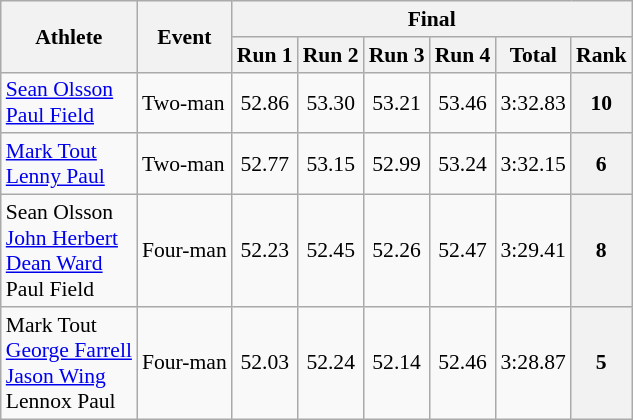<table class="wikitable" style="font-size:90%">
<tr>
<th rowspan="2">Athlete</th>
<th rowspan="2">Event</th>
<th colspan="6">Final</th>
</tr>
<tr>
<th>Run 1</th>
<th>Run 2</th>
<th>Run 3</th>
<th>Run 4</th>
<th>Total</th>
<th>Rank</th>
</tr>
<tr>
<td><a href='#'>Sean Olsson</a><br><a href='#'>Paul Field</a></td>
<td>Two-man</td>
<td align="center">52.86</td>
<td align="center">53.30</td>
<td align="center">53.21</td>
<td align="center">53.46</td>
<td align="center">3:32.83</td>
<th align="center">10</th>
</tr>
<tr>
<td><a href='#'>Mark Tout</a><br><a href='#'>Lenny Paul</a></td>
<td>Two-man</td>
<td align="center">52.77</td>
<td align="center">53.15</td>
<td align="center">52.99</td>
<td align="center">53.24</td>
<td align="center">3:32.15</td>
<th align="center">6</th>
</tr>
<tr>
<td>Sean Olsson<br><a href='#'>John Herbert</a><br><a href='#'>Dean Ward</a><br>Paul Field</td>
<td>Four-man</td>
<td align="center">52.23</td>
<td align="center">52.45</td>
<td align="center">52.26</td>
<td align="center">52.47</td>
<td align="center">3:29.41</td>
<th align="center">8</th>
</tr>
<tr>
<td>Mark Tout<br><a href='#'>George Farrell</a><br><a href='#'>Jason Wing</a><br>Lennox Paul</td>
<td>Four-man</td>
<td align="center">52.03</td>
<td align="center">52.24</td>
<td align="center">52.14</td>
<td align="center">52.46</td>
<td align="center">3:28.87</td>
<th align="center">5</th>
</tr>
</table>
